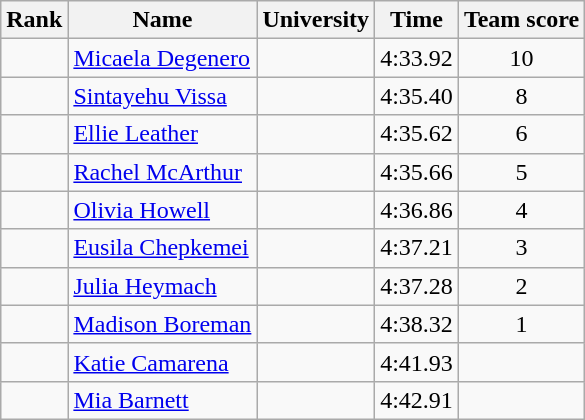<table class="wikitable sortable" style="text-align:center">
<tr>
<th>Rank</th>
<th>Name</th>
<th>University</th>
<th>Time</th>
<th>Team score</th>
</tr>
<tr>
<td></td>
<td align=left> <a href='#'>Micaela Degenero</a></td>
<td></td>
<td>4:33.92 </td>
<td>10</td>
</tr>
<tr>
<td></td>
<td align=left> <a href='#'>Sintayehu Vissa</a></td>
<td></td>
<td>4:35.40</td>
<td>8</td>
</tr>
<tr>
<td></td>
<td align=left> <a href='#'>Ellie Leather</a></td>
<td></td>
<td>4:35.62</td>
<td>6</td>
</tr>
<tr>
<td></td>
<td align=left> <a href='#'>Rachel McArthur</a></td>
<td></td>
<td>4:35.66</td>
<td>5</td>
</tr>
<tr>
<td></td>
<td align=left> <a href='#'>Olivia Howell</a></td>
<td></td>
<td>4:36.86</td>
<td>4</td>
</tr>
<tr>
<td></td>
<td align=left> <a href='#'>Eusila Chepkemei</a></td>
<td></td>
<td>4:37.21</td>
<td>3</td>
</tr>
<tr>
<td></td>
<td align=left> <a href='#'>Julia Heymach</a></td>
<td></td>
<td>4:37.28</td>
<td>2</td>
</tr>
<tr>
<td></td>
<td align=left> <a href='#'>Madison Boreman</a></td>
<td></td>
<td>4:38.32</td>
<td>1</td>
</tr>
<tr>
<td></td>
<td align=left> <a href='#'>Katie Camarena</a></td>
<td></td>
<td>4:41.93</td>
<td></td>
</tr>
<tr>
<td></td>
<td align=left> <a href='#'>Mia Barnett</a></td>
<td></td>
<td>4:42.91</td>
<td></td>
</tr>
</table>
